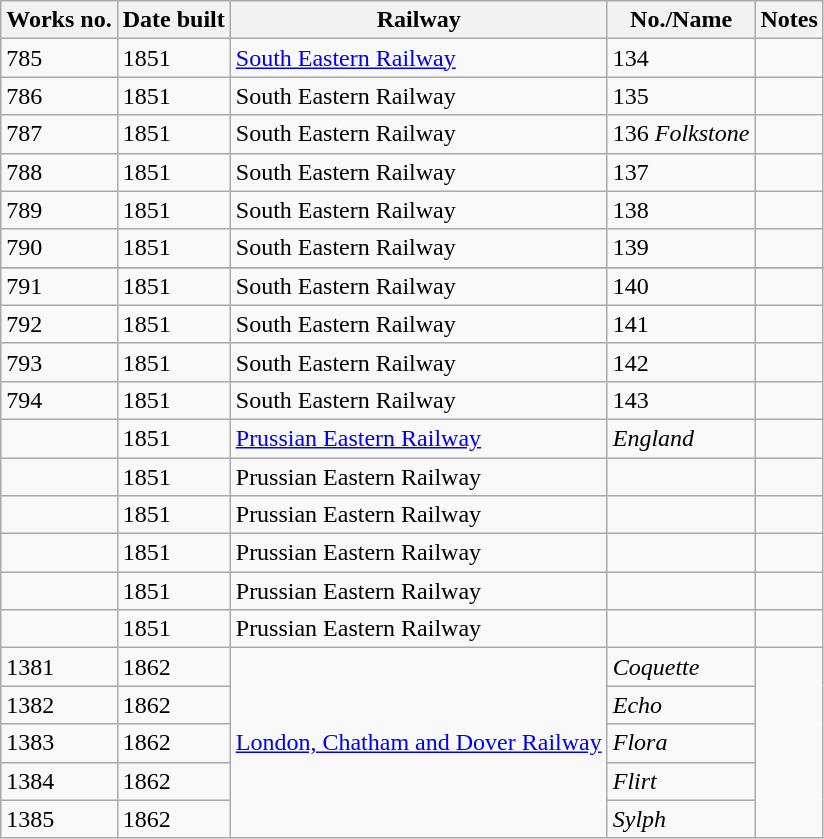<table class="wikitable">
<tr>
<th>Works no.</th>
<th>Date built</th>
<th>Railway</th>
<th>No./Name</th>
<th>Notes</th>
</tr>
<tr>
<td>785</td>
<td>1851</td>
<td><a href='#'>South Eastern Railway</a></td>
<td>134</td>
<td></td>
</tr>
<tr>
<td>786</td>
<td>1851</td>
<td>South Eastern Railway</td>
<td>135</td>
<td></td>
</tr>
<tr>
<td>787</td>
<td>1851</td>
<td>South Eastern Railway</td>
<td>136 <em>Folkstone</em></td>
<td></td>
</tr>
<tr>
<td>788</td>
<td>1851</td>
<td>South Eastern Railway</td>
<td>137</td>
<td></td>
</tr>
<tr>
<td>789</td>
<td>1851</td>
<td>South Eastern Railway</td>
<td>138</td>
<td></td>
</tr>
<tr>
<td>790</td>
<td>1851</td>
<td>South Eastern Railway</td>
<td>139</td>
<td></td>
</tr>
<tr>
</tr>
<tr>
<td>791</td>
<td>1851</td>
<td>South Eastern Railway</td>
<td>140</td>
<td></td>
</tr>
<tr>
<td>792</td>
<td>1851</td>
<td>South Eastern Railway</td>
<td>141</td>
<td></td>
</tr>
<tr>
<td>793</td>
<td>1851</td>
<td>South Eastern Railway</td>
<td>142</td>
<td></td>
</tr>
<tr>
<td>794</td>
<td>1851</td>
<td>South Eastern Railway</td>
<td>143</td>
<td></td>
</tr>
<tr>
<td></td>
<td>1851</td>
<td><a href='#'>Prussian Eastern Railway</a></td>
<td><em>England</em></td>
<td></td>
</tr>
<tr>
<td></td>
<td>1851</td>
<td>Prussian Eastern Railway</td>
<td></td>
<td></td>
</tr>
<tr>
<td></td>
<td>1851</td>
<td>Prussian Eastern Railway</td>
<td></td>
<td></td>
</tr>
<tr>
<td></td>
<td>1851</td>
<td>Prussian Eastern Railway</td>
<td></td>
<td></td>
</tr>
<tr>
<td></td>
<td>1851</td>
<td>Prussian Eastern Railway</td>
<td></td>
<td></td>
</tr>
<tr>
<td></td>
<td>1851</td>
<td>Prussian Eastern Railway</td>
<td></td>
<td></td>
</tr>
<tr>
<td>1381</td>
<td>1862</td>
<td rowspan=5><a href='#'>London, Chatham and Dover Railway</a></td>
<td><em>Coquette</em></td>
<td rowspan=5></td>
</tr>
<tr>
<td>1382</td>
<td>1862</td>
<td><em>Echo</em></td>
</tr>
<tr>
<td>1383</td>
<td>1862</td>
<td><em>Flora</em></td>
</tr>
<tr>
<td>1384</td>
<td>1862</td>
<td><em>Flirt</em></td>
</tr>
<tr>
<td>1385</td>
<td>1862</td>
<td><em>Sylph</em></td>
</tr>
</table>
